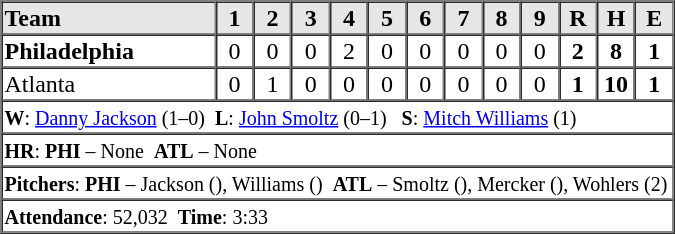<table border=1 cellspacing=0 width=450 style="margin-left:3em;">
<tr style="text-align:center; background-color:#e6e6e6;">
<th align=left width=28%>Team</th>
<th width=5%>1</th>
<th width=5%>2</th>
<th width=5%>3</th>
<th width=5%>4</th>
<th width=5%>5</th>
<th width=5%>6</th>
<th width=5%>7</th>
<th width=5%>8</th>
<th width=5%>9</th>
<th width=5%>R</th>
<th width=5%>H</th>
<th width=5%>E</th>
</tr>
<tr style="text-align:center;">
<td align=left><strong>Philadelphia</strong></td>
<td>0</td>
<td>0</td>
<td>0</td>
<td>2</td>
<td>0</td>
<td>0</td>
<td>0</td>
<td>0</td>
<td>0</td>
<td><strong>2</strong></td>
<td><strong>8</strong></td>
<td><strong>1</strong></td>
</tr>
<tr style="text-align:center;">
<td align=left>Atlanta</td>
<td>0</td>
<td>1</td>
<td>0</td>
<td>0</td>
<td>0</td>
<td>0</td>
<td>0</td>
<td>0</td>
<td>0</td>
<td><strong>1</strong></td>
<td><strong>10</strong></td>
<td><strong>1</strong></td>
</tr>
<tr style="text-align:left;">
<td colspan=13><small><strong>W</strong>: <a href='#'>Danny Jackson</a> (1–0)  <strong>L</strong>: <a href='#'>John Smoltz</a> (0–1)   <strong>S</strong>: <a href='#'>Mitch Williams</a> (1)</small></td>
</tr>
<tr style="text-align:left;">
<td colspan=13><small><strong>HR</strong>: <strong>PHI</strong> – None  <strong>ATL</strong> – None</small></td>
</tr>
<tr style="text-align:left;">
<td colspan=13><small><strong>Pitchers</strong>: <strong>PHI</strong> – Jackson (), Williams ()  <strong>ATL</strong> – Smoltz (), Mercker (), Wohlers (2)</small></td>
</tr>
<tr style="text-align:left;">
<td colspan=13><small><strong>Attendance</strong>: 52,032  <strong>Time</strong>: 3:33</small></td>
</tr>
</table>
